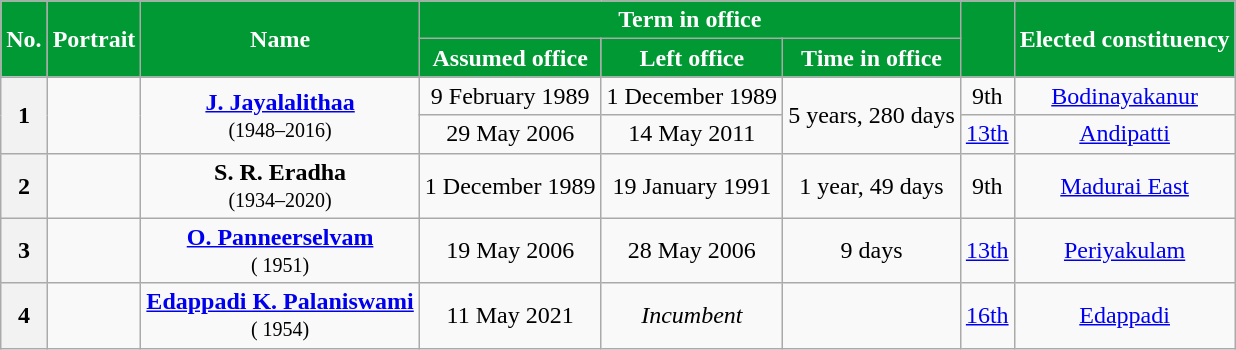<table class="wikitable sortable" style="text-align:center;">
<tr>
<th rowspan=2 style="background-color:#009933;color:white">No.</th>
<th rowspan=2 style="background-color:#009933;color:white">Portrait</th>
<th rowspan=2 style="background-color:#009933;color:white">Name<br></th>
<th colspan=3 style="background-color:#009933;color:white">Term in office</th>
<th rowspan=2 style="background-color:#009933;color:white"><a href='#'></a><br></th>
<th rowspan=2 style="background-color:#009933;color:white">Elected constituency</th>
</tr>
<tr>
<th style="background-color:#009933;color:white">Assumed office</th>
<th style="background-color:#009933;color:white">Left office</th>
<th style="background-color:#009933;color:white">Time in office</th>
</tr>
<tr>
<th rowspan=2>1</th>
<td rowspan=2></td>
<td rowspan=2><strong><a href='#'>J. Jayalalithaa</a></strong><br><small>(1948–2016)</small></td>
<td>9 February 1989</td>
<td>1 December 1989</td>
<td rowspan=2>5 years, 280 days</td>
<td>9th<br></td>
<td><a href='#'>Bodinayakanur</a></td>
</tr>
<tr>
<td>29 May 2006</td>
<td>14 May 2011</td>
<td><a href='#'>13th</a><br></td>
<td><a href='#'>Andipatti</a></td>
</tr>
<tr>
<th>2</th>
<td></td>
<td><strong>S. R. Eradha</strong><br><small>(1934–2020)</small></td>
<td>1 December 1989</td>
<td>19 January 1991</td>
<td>1 year, 49 days</td>
<td>9th<br></td>
<td><a href='#'>Madurai East</a></td>
</tr>
<tr>
<th>3</th>
<td></td>
<td><strong><a href='#'>O. Panneerselvam</a></strong><br><small>( 1951)</small></td>
<td>19 May 2006</td>
<td>28 May 2006</td>
<td>9 days</td>
<td><a href='#'>13th</a><br></td>
<td><a href='#'>Periyakulam</a></td>
</tr>
<tr>
<th>4</th>
<td></td>
<td><strong><a href='#'>Edappadi K. Palaniswami</a></strong><br><small>( 1954)</small></td>
<td>11 May 2021</td>
<td><em>Incumbent</em></td>
<td></td>
<td><a href='#'>16th</a><br></td>
<td><a href='#'>Edappadi</a></td>
</tr>
</table>
